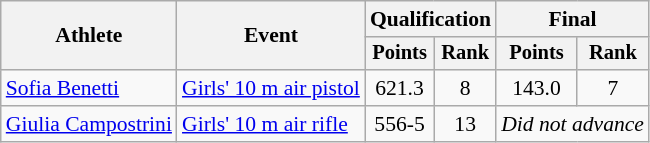<table class="wikitable" style="text-align:center; font-size:90%">
<tr>
<th rowspan="2">Athlete</th>
<th rowspan="2">Event</th>
<th colspan="2">Qualification</th>
<th colspan="2">Final</th>
</tr>
<tr style="font-size:95%">
<th>Points</th>
<th>Rank</th>
<th>Points</th>
<th>Rank</th>
</tr>
<tr>
<td align=left><a href='#'>Sofia Benetti</a></td>
<td align=left><a href='#'>Girls' 10 m air pistol</a></td>
<td>621.3</td>
<td>8</td>
<td>143.0</td>
<td>7</td>
</tr>
<tr>
<td align=left><a href='#'>Giulia Campostrini</a></td>
<td align=left><a href='#'>Girls' 10 m air rifle</a></td>
<td>556-5</td>
<td>13</td>
<td colspan=2><em>Did not advance</em></td>
</tr>
</table>
